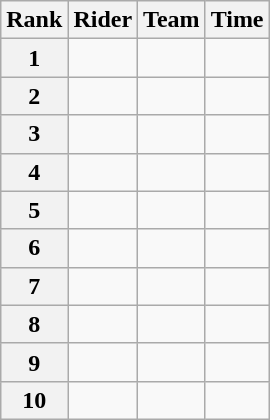<table class="wikitable">
<tr>
<th scope="col">Rank</th>
<th scope="col">Rider</th>
<th scope="col">Team</th>
<th scope="col">Time</th>
</tr>
<tr>
<th scope="row">1</th>
<td></td>
<td></td>
<td></td>
</tr>
<tr>
<th scope="row">2</th>
<td></td>
<td></td>
<td></td>
</tr>
<tr>
<th scope="row">3</th>
<td></td>
<td></td>
<td></td>
</tr>
<tr>
<th scope="row">4</th>
<td></td>
<td></td>
<td></td>
</tr>
<tr>
<th scope="row">5</th>
<td></td>
<td></td>
<td></td>
</tr>
<tr>
<th>6</th>
<td></td>
<td></td>
<td></td>
</tr>
<tr>
<th>7</th>
<td></td>
<td></td>
<td></td>
</tr>
<tr>
<th>8</th>
<td></td>
<td></td>
<td></td>
</tr>
<tr>
<th>9</th>
<td></td>
<td></td>
<td></td>
</tr>
<tr>
<th>10</th>
<td></td>
<td></td>
<td></td>
</tr>
</table>
